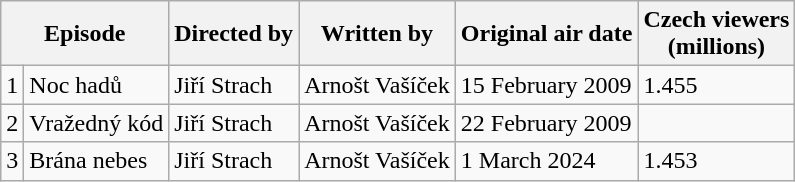<table class="wikitable">
<tr>
<th colspan="2">Episode</th>
<th>Directed by</th>
<th>Written by</th>
<th>Original air date</th>
<th>Czech viewers<br>(millions)</th>
</tr>
<tr>
<td>1</td>
<td>Noc hadů</td>
<td>Jiří Strach</td>
<td>Arnošt Vašíček</td>
<td>15 February 2009</td>
<td>1.455</td>
</tr>
<tr>
<td>2</td>
<td>Vražedný kód</td>
<td>Jiří Strach</td>
<td>Arnošt Vašíček</td>
<td>22 February 2009</td>
<td></td>
</tr>
<tr>
<td>3</td>
<td>Brána nebes</td>
<td>Jiří Strach</td>
<td>Arnošt Vašíček</td>
<td>1 March 2024</td>
<td>1.453</td>
</tr>
</table>
